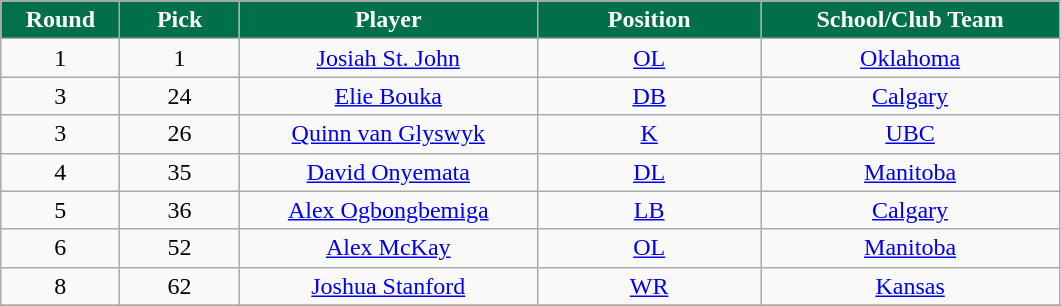<table class="wikitable sortable">
<tr>
<th style="background:#00704A;color:White;"  width="8%">Round</th>
<th style="background:#00704A;color:White;"  width="8%">Pick</th>
<th style="background:#00704A;color:White;"  width="20%">Player</th>
<th style="background:#00704A;color:White;"  width="15%">Position</th>
<th style="background:#00704A;color:White;"  width="20%">School/Club Team</th>
</tr>
<tr align="center">
<td>1</td>
<td>1</td>
<td><a href='#'>Josiah St. John</a></td>
<td><a href='#'>OL</a></td>
<td><a href='#'>Oklahoma</a></td>
</tr>
<tr align="center">
<td>3</td>
<td>24</td>
<td><a href='#'>Elie Bouka</a></td>
<td><a href='#'>DB</a></td>
<td><a href='#'>Calgary</a></td>
</tr>
<tr align="center">
<td>3</td>
<td>26</td>
<td><a href='#'>Quinn van Glyswyk</a></td>
<td><a href='#'>K</a></td>
<td><a href='#'>UBC</a></td>
</tr>
<tr align="center">
<td>4</td>
<td>35</td>
<td><a href='#'>David Onyemata</a></td>
<td><a href='#'>DL</a></td>
<td><a href='#'>Manitoba</a></td>
</tr>
<tr align="center">
<td>5</td>
<td>36</td>
<td><a href='#'>Alex Ogbongbemiga</a></td>
<td><a href='#'>LB</a></td>
<td><a href='#'>Calgary</a></td>
</tr>
<tr align="center">
<td>6</td>
<td>52</td>
<td><a href='#'>Alex McKay</a></td>
<td><a href='#'>OL</a></td>
<td><a href='#'>Manitoba</a></td>
</tr>
<tr align="center">
<td>8</td>
<td>62</td>
<td><a href='#'>Joshua Stanford</a></td>
<td><a href='#'>WR</a></td>
<td><a href='#'>Kansas</a></td>
</tr>
<tr>
</tr>
</table>
